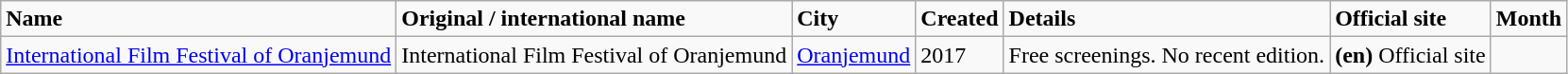<table class="wikitable">
<tr>
<td><strong>Name</strong></td>
<td><strong>Original / international name</strong></td>
<td><strong>City</strong></td>
<td><strong>Created</strong></td>
<td><strong>Details</strong></td>
<td><strong>Official site</strong></td>
<td><strong>Month</strong></td>
</tr>
<tr>
<td><a href='#'>International Film Festival of Oranjemund</a></td>
<td>International Film Festival of Oranjemund</td>
<td><a href='#'>Oranjemund</a></td>
<td>2017</td>
<td>Free screenings. No recent edition.</td>
<td><strong>(en)</strong> Official site</td>
<td></td>
</tr>
</table>
